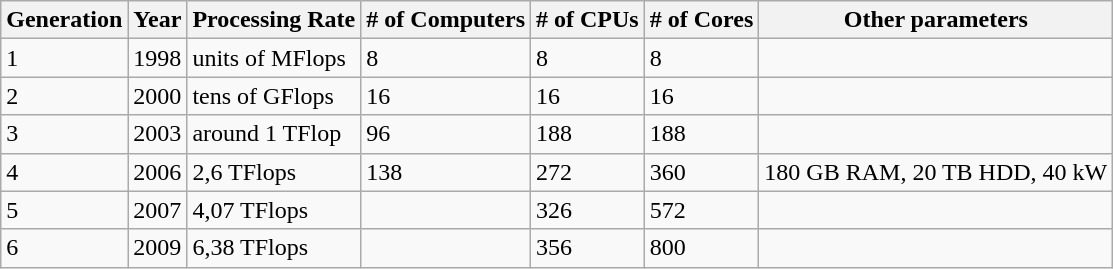<table class="wikitable">
<tr>
<th>Generation</th>
<th>Year</th>
<th>Processing Rate</th>
<th># of Computers</th>
<th># of CPUs</th>
<th># of Cores</th>
<th>Other parameters</th>
</tr>
<tr>
<td>1</td>
<td>1998</td>
<td>units of MFlops</td>
<td>8</td>
<td>8</td>
<td>8</td>
<td></td>
</tr>
<tr>
<td>2</td>
<td>2000</td>
<td>tens of GFlops</td>
<td>16</td>
<td>16</td>
<td>16</td>
<td></td>
</tr>
<tr>
<td>3</td>
<td>2003</td>
<td>around 1 TFlop</td>
<td>96</td>
<td>188</td>
<td>188</td>
<td></td>
</tr>
<tr>
<td>4</td>
<td>2006</td>
<td>2,6 TFlops</td>
<td>138</td>
<td>272</td>
<td>360</td>
<td>180 GB RAM, 20 TB HDD, 40 kW</td>
</tr>
<tr>
<td>5</td>
<td>2007</td>
<td>4,07 TFlops</td>
<td></td>
<td>326</td>
<td>572</td>
<td></td>
</tr>
<tr>
<td>6</td>
<td>2009</td>
<td>6,38 TFlops</td>
<td></td>
<td>356</td>
<td>800</td>
<td></td>
</tr>
</table>
